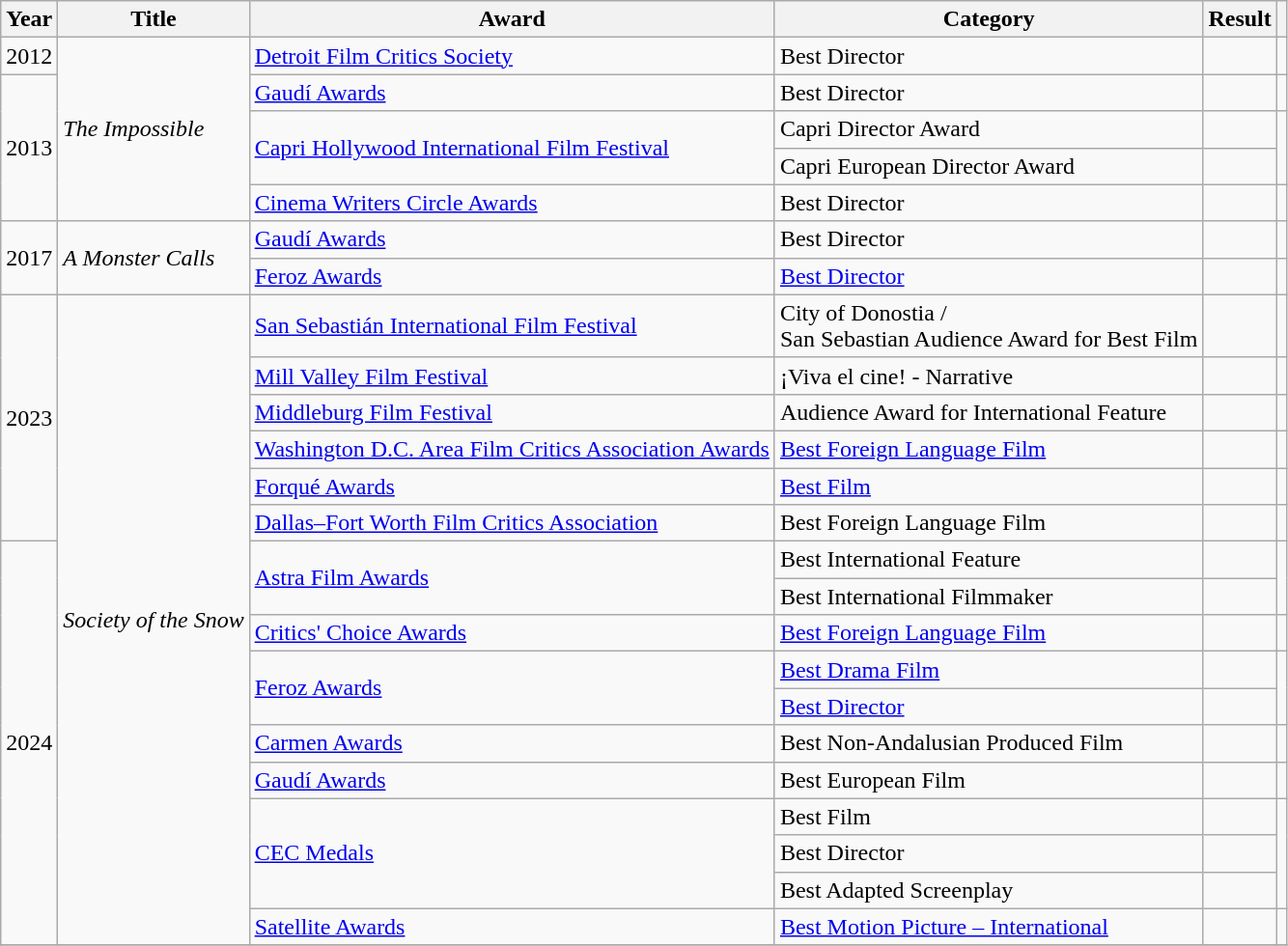<table class="wikitable">
<tr>
<th>Year</th>
<th>Title</th>
<th>Award</th>
<th>Category</th>
<th>Result</th>
<th></th>
</tr>
<tr>
<td>2012</td>
<td rowspan="5"><em>The Impossible</em></td>
<td><a href='#'>Detroit Film Critics Society</a></td>
<td>Best Director</td>
<td></td>
<td></td>
</tr>
<tr>
<td rowspan=4>2013</td>
<td><a href='#'>Gaudí Awards</a></td>
<td>Best Director</td>
<td></td>
<td></td>
</tr>
<tr>
<td rowspan="2"><a href='#'>Capri Hollywood International Film Festival</a></td>
<td>Capri Director Award</td>
<td></td>
<td rowspan="2" align="center"></td>
</tr>
<tr>
<td>Capri European Director Award</td>
<td></td>
</tr>
<tr>
<td><a href='#'>Cinema Writers Circle Awards</a></td>
<td>Best Director</td>
<td></td>
<td></td>
</tr>
<tr>
<td rowspan="2">2017</td>
<td rowspan="2"><em>A Monster Calls</em></td>
<td><a href='#'>Gaudí Awards</a></td>
<td>Best Director</td>
<td></td>
<td align="center"></td>
</tr>
<tr>
<td><a href='#'>Feroz Awards</a></td>
<td><a href='#'>Best Director</a></td>
<td></td>
<td align="center"></td>
</tr>
<tr>
<td rowspan=6>2023</td>
<td rowspan=17><em>Society of the Snow</em></td>
<td><a href='#'>San Sebastián International Film Festival</a></td>
<td>City of Donostia /<br>San Sebastian Audience Award for Best Film</td>
<td></td>
<td align="center"></td>
</tr>
<tr>
<td><a href='#'>Mill Valley Film Festival</a></td>
<td>¡Viva el cine! - Narrative</td>
<td></td>
<td align="center"></td>
</tr>
<tr>
<td><a href='#'>Middleburg Film Festival</a></td>
<td>Audience Award for International Feature</td>
<td></td>
<td align="center"></td>
</tr>
<tr>
<td><a href='#'>Washington D.C. Area Film Critics Association Awards</a></td>
<td><a href='#'>Best Foreign Language Film</a></td>
<td></td>
<td align="center"></td>
</tr>
<tr>
<td><a href='#'>Forqué Awards</a></td>
<td><a href='#'>Best Film</a></td>
<td></td>
<td></td>
</tr>
<tr>
<td><a href='#'>Dallas–Fort Worth Film Critics Association</a></td>
<td>Best Foreign Language Film</td>
<td></td>
<td align="center"></td>
</tr>
<tr>
<td rowspan=11>2024</td>
<td rowspan = "2"><a href='#'>Astra Film Awards</a></td>
<td>Best International Feature</td>
<td></td>
<td rowspan = "2"></td>
</tr>
<tr>
<td>Best International Filmmaker</td>
<td></td>
</tr>
<tr>
<td><a href='#'>Critics' Choice Awards</a></td>
<td><a href='#'>Best Foreign Language Film</a></td>
<td></td>
<td></td>
</tr>
<tr>
<td rowspan = "2"><a href='#'>Feroz Awards</a></td>
<td><a href='#'>Best Drama Film</a></td>
<td></td>
<td rowspan = "2"></td>
</tr>
<tr>
<td><a href='#'>Best Director</a></td>
<td></td>
</tr>
<tr>
<td><a href='#'>Carmen Awards</a></td>
<td>Best Non-Andalusian Produced Film</td>
<td></td>
<td></td>
</tr>
<tr>
<td><a href='#'>Gaudí Awards</a></td>
<td>Best European Film</td>
<td></td>
<td></td>
</tr>
<tr>
<td rowspan = "3"><a href='#'>CEC Medals</a></td>
<td>Best Film</td>
<td></td>
<td rowspan = "3"></td>
</tr>
<tr>
<td>Best Director</td>
<td></td>
</tr>
<tr>
<td>Best Adapted Screenplay</td>
<td></td>
</tr>
<tr>
<td><a href='#'>Satellite Awards</a></td>
<td><a href='#'>Best Motion Picture – International</a></td>
<td></td>
<td align="center"></td>
</tr>
<tr>
</tr>
</table>
